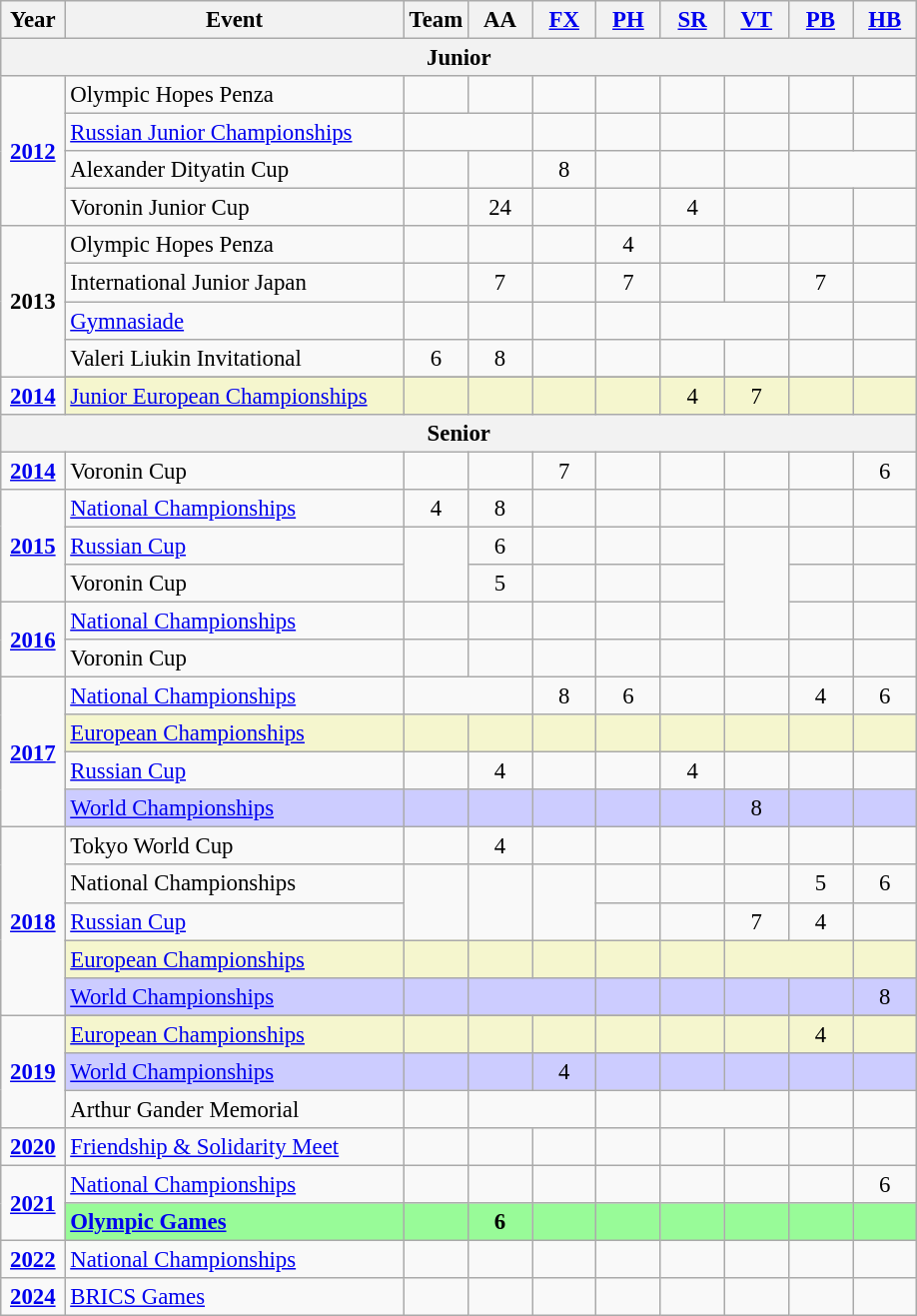<table class="wikitable sortable" style="text-align:center; font-size:95%;">
<tr>
<th width=7% class=unsortable>Year</th>
<th width=37% class=unsortable>Event</th>
<th width=7% class=unsortable>Team</th>
<th width=7% class=unsortable>AA</th>
<th width=7% class=unsortable><a href='#'>FX</a></th>
<th width=7% class=unsortable><a href='#'>PH</a></th>
<th width=7% class=unsortable><a href='#'>SR</a></th>
<th width=7% class=unsortable><a href='#'>VT</a></th>
<th width=7% class=unsortable><a href='#'>PB</a></th>
<th width=7% class=unsortable><a href='#'>HB</a></th>
</tr>
<tr>
<th colspan="10"><strong>Junior</strong></th>
</tr>
<tr>
<td rowspan="4"><strong><a href='#'>2012</a></strong></td>
<td align=left>Olympic Hopes Penza</td>
<td></td>
<td></td>
<td></td>
<td></td>
<td></td>
<td></td>
<td></td>
<td></td>
</tr>
<tr>
<td align=left><a href='#'>Russian Junior Championships</a></td>
<td colspan="2"></td>
<td></td>
<td></td>
<td></td>
<td></td>
<td></td>
<td></td>
</tr>
<tr>
<td align=left>Alexander Dityatin Cup</td>
<td></td>
<td></td>
<td>8</td>
<td></td>
<td></td>
<td></td>
<td colspan="2"></td>
</tr>
<tr>
<td align=left>Voronin Junior Cup</td>
<td></td>
<td>24</td>
<td></td>
<td></td>
<td>4</td>
<td></td>
<td></td>
<td></td>
</tr>
<tr>
<td rowspan="4"><strong>2013</strong></td>
<td align=left>Olympic Hopes Penza</td>
<td></td>
<td></td>
<td></td>
<td>4</td>
<td></td>
<td></td>
<td></td>
<td></td>
</tr>
<tr>
<td align=left>International Junior Japan</td>
<td></td>
<td>7</td>
<td></td>
<td>7</td>
<td></td>
<td></td>
<td>7</td>
<td></td>
</tr>
<tr>
<td align=left><a href='#'>Gymnasiade</a></td>
<td></td>
<td></td>
<td></td>
<td></td>
<td colspan="2"></td>
<td></td>
<td></td>
</tr>
<tr>
<td align=left>Valeri Liukin Invitational</td>
<td>6</td>
<td>8</td>
<td></td>
<td></td>
<td></td>
<td></td>
<td></td>
<td></td>
</tr>
<tr>
<td rowspan="2"><strong><a href='#'>2014</a></strong></td>
</tr>
<tr bgcolor=#F5F6CE>
<td align=left><a href='#'>Junior European Championships</a></td>
<td></td>
<td></td>
<td></td>
<td></td>
<td>4</td>
<td>7</td>
<td></td>
<td></td>
</tr>
<tr>
<th colspan="10"><strong>Senior</strong></th>
</tr>
<tr>
<td rowspan="1"><strong><a href='#'>2014</a></strong></td>
<td align=left>Voronin Cup</td>
<td></td>
<td></td>
<td>7</td>
<td></td>
<td></td>
<td></td>
<td></td>
<td>6</td>
</tr>
<tr>
<td rowspan="3"><strong><a href='#'>2015</a></strong></td>
<td align=left><a href='#'>National Championships</a></td>
<td>4</td>
<td>8</td>
<td></td>
<td></td>
<td></td>
<td></td>
<td></td>
<td></td>
</tr>
<tr>
<td align=left><a href='#'>Russian Cup</a></td>
<td rowspan="2"></td>
<td>6</td>
<td></td>
<td></td>
<td></td>
<td rowspan="3"></td>
<td></td>
<td></td>
</tr>
<tr>
<td align=left>Voronin Cup</td>
<td>5</td>
<td></td>
<td></td>
<td></td>
<td></td>
<td></td>
</tr>
<tr>
<td rowspan="2"><strong><a href='#'>2016</a></strong></td>
<td align=left><a href='#'>National Championships</a></td>
<td></td>
<td></td>
<td></td>
<td></td>
<td></td>
<td></td>
<td></td>
</tr>
<tr>
<td align=left>Voronin Cup</td>
<td></td>
<td></td>
<td></td>
<td></td>
<td></td>
<td></td>
<td></td>
<td></td>
</tr>
<tr>
<td rowspan="4"><strong><a href='#'>2017</a></strong></td>
<td align=left><a href='#'>National Championships</a></td>
<td colspan="2"></td>
<td>8</td>
<td>6</td>
<td></td>
<td></td>
<td>4</td>
<td>6</td>
</tr>
<tr bgcolor=#F5F6CE>
<td align=left><a href='#'>European Championships</a></td>
<td></td>
<td></td>
<td></td>
<td></td>
<td></td>
<td></td>
<td></td>
<td></td>
</tr>
<tr>
<td align=left><a href='#'>Russian Cup</a></td>
<td></td>
<td>4</td>
<td></td>
<td></td>
<td>4</td>
<td></td>
<td></td>
<td></td>
</tr>
<tr bgcolor=#CCCCFF>
<td align=left><a href='#'>World Championships</a></td>
<td></td>
<td></td>
<td></td>
<td></td>
<td></td>
<td>8</td>
<td></td>
<td></td>
</tr>
<tr>
<td rowspan="5"><strong><a href='#'>2018</a></strong></td>
<td align=left>Tokyo World Cup</td>
<td></td>
<td>4</td>
<td></td>
<td></td>
<td></td>
<td></td>
<td></td>
<td></td>
</tr>
<tr>
<td align=left>National Championships</td>
<td rowspan="2"></td>
<td rowspan="2"></td>
<td rowspan="2"></td>
<td></td>
<td></td>
<td></td>
<td>5</td>
<td>6</td>
</tr>
<tr>
<td align=left><a href='#'>Russian Cup</a></td>
<td></td>
<td></td>
<td>7</td>
<td>4</td>
<td></td>
</tr>
<tr bgcolor=#F5F6CE>
<td align=left><a href='#'>European Championships</a></td>
<td></td>
<td></td>
<td></td>
<td></td>
<td></td>
<td colspan="2"></td>
<td></td>
</tr>
<tr bgcolor=#CCCCFF>
<td align=left><a href='#'>World Championships</a></td>
<td></td>
<td colspan="2"></td>
<td></td>
<td></td>
<td></td>
<td></td>
<td>8</td>
</tr>
<tr>
<td rowspan="4"><strong><a href='#'>2019</a></strong></td>
</tr>
<tr bgcolor=#F5F6CE>
<td align=left><a href='#'>European Championships</a></td>
<td></td>
<td></td>
<td></td>
<td></td>
<td></td>
<td></td>
<td>4</td>
<td></td>
</tr>
<tr bgcolor=#CCCCFF>
<td align=left><a href='#'>World Championships</a></td>
<td></td>
<td></td>
<td>4</td>
<td></td>
<td></td>
<td></td>
<td></td>
<td></td>
</tr>
<tr>
<td align=left>Arthur Gander Memorial</td>
<td></td>
<td colspan="2"></td>
<td></td>
<td colspan="2"></td>
<td></td>
<td></td>
</tr>
<tr>
<td rowspan="1"><strong><a href='#'>2020</a></strong></td>
<td align=left><a href='#'>Friendship & Solidarity Meet</a></td>
<td></td>
<td></td>
<td></td>
<td></td>
<td></td>
<td></td>
<td></td>
<td></td>
</tr>
<tr>
<td rowspan="2"><strong><a href='#'>2021</a></strong></td>
<td align=left><a href='#'>National Championships</a></td>
<td></td>
<td></td>
<td></td>
<td></td>
<td></td>
<td></td>
<td></td>
<td>6</td>
</tr>
<tr bgcolor=98FB98>
<td align=left><strong><a href='#'>Olympic Games</a></strong></td>
<td></td>
<td><strong>6</strong></td>
<td></td>
<td></td>
<td></td>
<td></td>
<td></td>
<td></td>
</tr>
<tr>
<td rowspan="1"><strong><a href='#'>2022</a></strong></td>
<td align=left><a href='#'>National Championships</a></td>
<td></td>
<td></td>
<td></td>
<td></td>
<td></td>
<td></td>
<td></td>
<td></td>
</tr>
<tr>
<td rowspan="1"><strong><a href='#'>2024</a></strong></td>
<td align=left><a href='#'>BRICS Games</a></td>
<td></td>
<td></td>
<td></td>
<td></td>
<td></td>
<td></td>
<td></td>
<td></td>
</tr>
</table>
